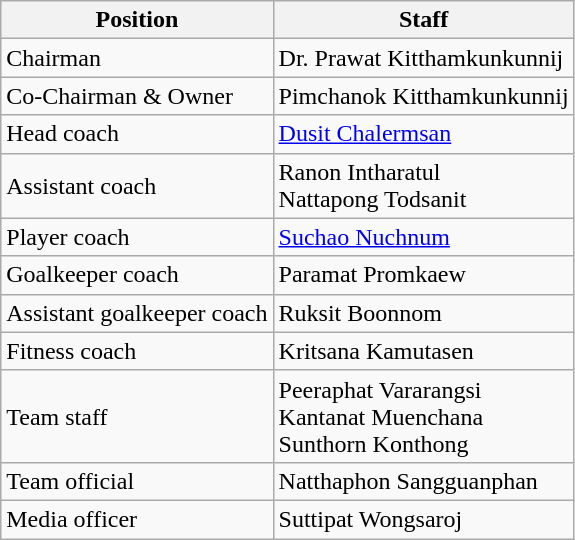<table class="wikitable">
<tr>
<th>Position</th>
<th>Staff</th>
</tr>
<tr>
<td>Chairman</td>
<td> Dr. Prawat Kitthamkunkunnij</td>
</tr>
<tr>
<td>Co-Chairman & Owner</td>
<td> Pimchanok Kitthamkunkunnij</td>
</tr>
<tr>
<td>Head coach</td>
<td> <a href='#'>Dusit Chalermsan</a></td>
</tr>
<tr>
<td>Assistant coach</td>
<td> Ranon Intharatul  <br>   Nattapong Todsanit</td>
</tr>
<tr>
<td>Player coach</td>
<td> <a href='#'>Suchao Nuchnum</a></td>
</tr>
<tr>
<td>Goalkeeper coach</td>
<td> Paramat Promkaew</td>
</tr>
<tr>
<td>Assistant goalkeeper coach</td>
<td> Ruksit Boonnom</td>
</tr>
<tr>
<td>Fitness coach</td>
<td>  Kritsana Kamutasen</td>
</tr>
<tr>
<td>Team staff</td>
<td> Peeraphat Vararangsi <br>  Kantanat Muenchana <br>  Sunthorn Konthong</td>
</tr>
<tr>
<td>Team official</td>
<td> Natthaphon Sangguanphan</td>
</tr>
<tr>
<td>Media officer</td>
<td> Suttipat Wongsaroj</td>
</tr>
</table>
